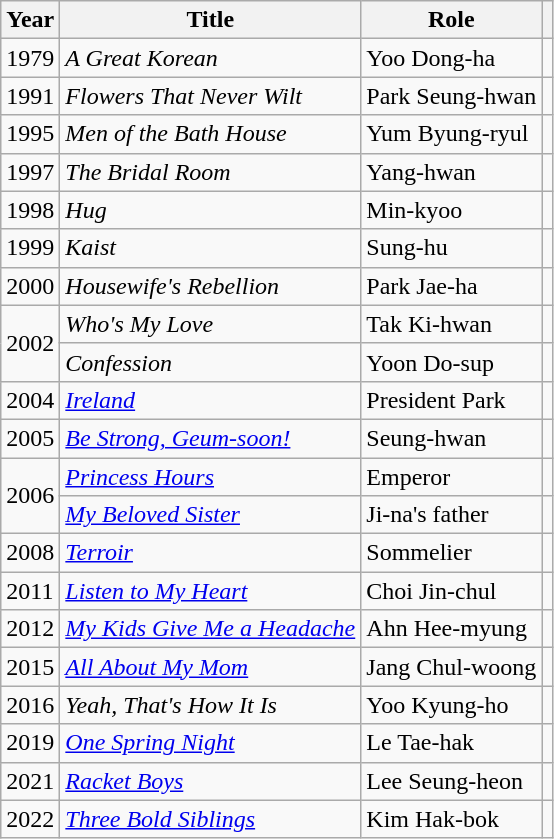<table class="wikitable">
<tr>
<th>Year</th>
<th>Title</th>
<th>Role</th>
<th></th>
</tr>
<tr>
<td>1979</td>
<td><em>A Great Korean</em></td>
<td>Yoo Dong-ha</td>
<td></td>
</tr>
<tr>
<td>1991</td>
<td><em>Flowers That Never Wilt</em></td>
<td>Park Seung-hwan</td>
<td></td>
</tr>
<tr>
<td>1995</td>
<td><em>Men of the Bath House</em></td>
<td>Yum Byung-ryul</td>
<td></td>
</tr>
<tr>
<td>1997</td>
<td><em>The Bridal Room</em></td>
<td>Yang-hwan</td>
<td></td>
</tr>
<tr>
<td>1998</td>
<td><em>Hug</em></td>
<td>Min-kyoo</td>
<td></td>
</tr>
<tr>
<td>1999</td>
<td><em>Kaist</em></td>
<td>Sung-hu</td>
<td></td>
</tr>
<tr>
<td>2000</td>
<td><em>Housewife's Rebellion</em></td>
<td>Park Jae-ha</td>
<td></td>
</tr>
<tr>
<td rowspan="2">2002</td>
<td><em>Who's My Love</em></td>
<td>Tak Ki-hwan</td>
<td></td>
</tr>
<tr>
<td><em>Confession</em></td>
<td>Yoon Do-sup</td>
<td></td>
</tr>
<tr>
<td>2004</td>
<td><em><a href='#'>Ireland</a></em></td>
<td>President Park</td>
<td></td>
</tr>
<tr>
<td>2005</td>
<td><em><a href='#'>Be Strong, Geum-soon!</a></em></td>
<td>Seung-hwan</td>
<td></td>
</tr>
<tr>
<td rowspan="2">2006</td>
<td><em><a href='#'>Princess Hours</a></em></td>
<td>Emperor</td>
<td></td>
</tr>
<tr>
<td><em><a href='#'>My Beloved Sister</a></em></td>
<td>Ji-na's father</td>
<td></td>
</tr>
<tr>
<td>2008</td>
<td><em><a href='#'>Terroir</a></em></td>
<td>Sommelier</td>
<td></td>
</tr>
<tr>
<td>2011</td>
<td><em><a href='#'>Listen to My Heart</a></em></td>
<td>Choi Jin-chul</td>
<td></td>
</tr>
<tr>
<td>2012</td>
<td><em><a href='#'>My Kids Give Me a Headache</a></em></td>
<td>Ahn Hee-myung</td>
<td></td>
</tr>
<tr>
<td>2015</td>
<td><em><a href='#'>All About My Mom</a></em></td>
<td>Jang Chul-woong</td>
<td></td>
</tr>
<tr>
<td>2016</td>
<td><em>Yeah, That's How It Is</em></td>
<td>Yoo Kyung-ho</td>
<td></td>
</tr>
<tr>
<td>2019</td>
<td><em><a href='#'>One Spring Night</a></em></td>
<td>Le Tae-hak</td>
<td></td>
</tr>
<tr>
<td>2021</td>
<td><em><a href='#'>Racket Boys</a></em></td>
<td>Lee Seung-heon</td>
<td></td>
</tr>
<tr>
<td>2022</td>
<td><em><a href='#'>Three Bold Siblings</a></em></td>
<td>Kim Hak-bok</td>
<td></td>
</tr>
</table>
